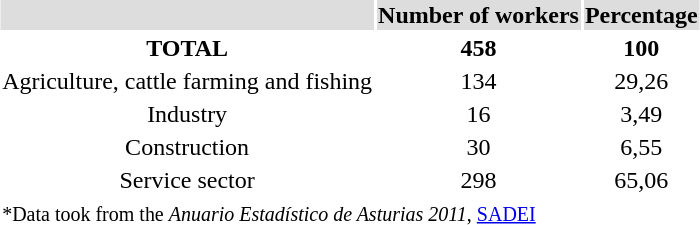<table style="margin:1em auto;">
<tr>
</tr>
<tr style="text-align:center; background:#ddd;">
<th></th>
<th><strong>Number of workers</strong></th>
<th><strong>Percentage</strong></th>
</tr>
<tr style="text-align:center;">
<td><strong>TOTAL</strong></td>
<td><strong>458</strong></td>
<td><strong>100</strong></td>
</tr>
<tr style="text-align:center;">
<td>Agriculture, cattle farming and fishing</td>
<td>134</td>
<td>29,26</td>
</tr>
<tr style="text-align:center;">
<td>Industry</td>
<td>16</td>
<td>3,49</td>
</tr>
<tr style="text-align:center;">
<td>Construction</td>
<td>30</td>
<td>6,55</td>
</tr>
<tr style="text-align:center;">
<td>Service sector</td>
<td>298</td>
<td>65,06</td>
</tr>
<tr>
<td colspan="6"><small>*Data took from the <em>Anuario Estadístico de Asturias 2011</em>, <a href='#'>SADEI</a></small></td>
</tr>
</table>
